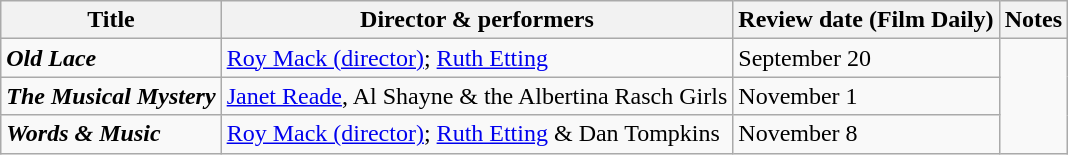<table class="wikitable sortable" border="1">
<tr>
<th>Title</th>
<th>Director & performers</th>
<th>Review date (Film Daily)</th>
<th>Notes</th>
</tr>
<tr>
<td><strong><em>Old Lace</em></strong></td>
<td><a href='#'>Roy Mack (director)</a>; <a href='#'>Ruth Etting</a></td>
<td>September 20</td>
</tr>
<tr>
<td><strong><em>The Musical Mystery</em></strong></td>
<td><a href='#'>Janet Reade</a>, Al Shayne & the Albertina Rasch Girls</td>
<td>November 1</td>
</tr>
<tr>
<td><strong><em>Words & Music</em></strong></td>
<td><a href='#'>Roy Mack (director)</a>; <a href='#'>Ruth Etting</a> & Dan Tompkins</td>
<td>November 8</td>
</tr>
</table>
